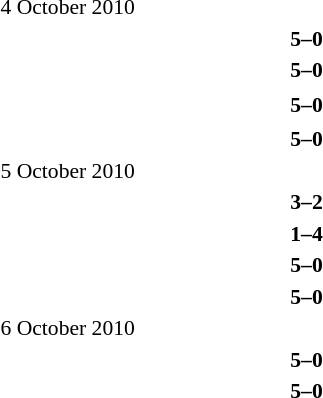<table style="font-size:90%">
<tr>
<td colspan=4>4 October 2010</td>
</tr>
<tr>
<td width=150 align=right></td>
<td width=100 align=center><strong>5–0</strong></td>
<td width=150></td>
</tr>
<tr>
<td align=right></td>
<td width=100 align=center><strong>5–0</strong></td>
<td></td>
</tr>
<tr>
</tr>
<tr>
<td align=right></td>
<td width=100 align=center><strong>5–0</strong></td>
<td></td>
</tr>
<tr>
</tr>
<tr>
<td align=right></td>
<td width=100 align=center><strong>5–0</strong></td>
<td></td>
</tr>
<tr>
<td colspan=4>5 October 2010</td>
</tr>
<tr>
<td width=150 align=right></td>
<td width=100 align=center><strong>3–2</strong></td>
<td width=150></td>
</tr>
<tr>
<td align=right></td>
<td width=100 align=center><strong>1–4</strong></td>
<td></td>
</tr>
<tr>
<td align=right></td>
<td width=100 align=center><strong>5–0</strong></td>
<td></td>
</tr>
<tr>
<td align=right></td>
<td width=100 align=center><strong>5–0</strong></td>
<td></td>
</tr>
<tr>
<td colspan=2>6 October 2010</td>
</tr>
<tr>
<td width=150 align=right></td>
<td width=100 align=center><strong>5–0</strong></td>
<td width=150></td>
</tr>
<tr>
<td align=right></td>
<td width=100 align=center><strong>5–0</strong></td>
<td></td>
</tr>
</table>
